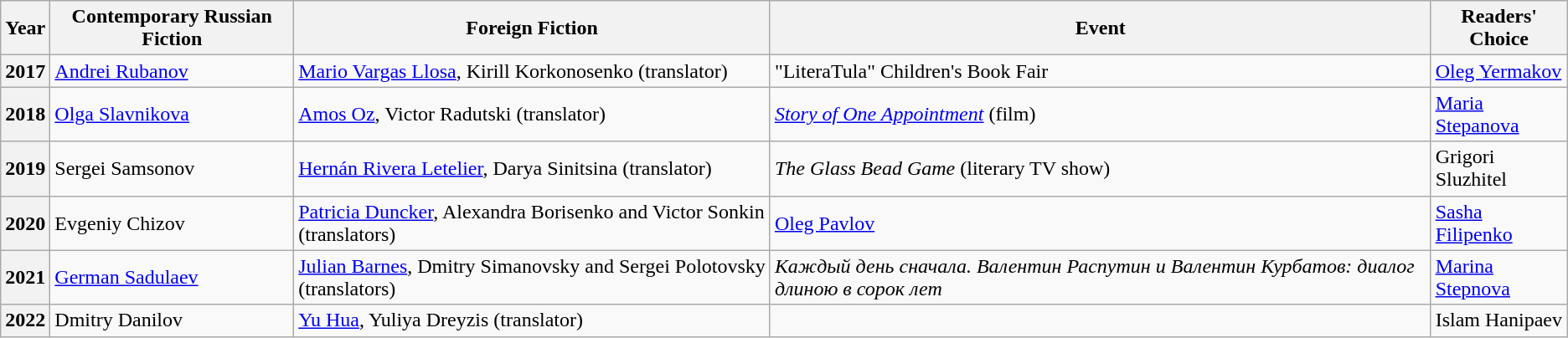<table class="wikitable">
<tr>
<th>Year</th>
<th>Contemporary Russian Fiction</th>
<th>Foreign Fiction</th>
<th>Event</th>
<th>Readers' Choice</th>
</tr>
<tr>
<th>2017</th>
<td><a href='#'>Andrei Rubanov</a></td>
<td><a href='#'>Mario Vargas Llosa</a>, Kirill Korkonosenko (translator)</td>
<td>"LiteraTula" Children's Book Fair</td>
<td><a href='#'>Oleg Yermakov</a></td>
</tr>
<tr>
<th>2018</th>
<td><a href='#'>Olga Slavnikova</a></td>
<td><a href='#'>Amos Oz</a>, Victor Radutski (translator)</td>
<td><em><a href='#'>Story of One Appointment</a></em> (film)</td>
<td><a href='#'>Maria Stepanova</a></td>
</tr>
<tr>
<th>2019</th>
<td>Sergei Samsonov</td>
<td><a href='#'>Hernán Rivera Letelier</a>, Darya Sinitsina (translator)</td>
<td><em>The Glass Bead Game</em> (literary TV show)</td>
<td>Grigori Sluzhitel</td>
</tr>
<tr>
<th>2020</th>
<td>Evgeniy Chizov</td>
<td><a href='#'>Patricia Duncker</a>, Alexandra Borisenko and Victor Sonkin (translators)</td>
<td><a href='#'>Oleg Pavlov</a></td>
<td><a href='#'>Sasha Filipenko</a></td>
</tr>
<tr>
<th>2021</th>
<td><a href='#'>German Sadulaev</a></td>
<td><a href='#'>Julian Barnes</a>, Dmitry Simanovsky and Sergei Polotovsky (translators)</td>
<td><em>Каждый день сначала. Валентин Распутин и Валентин Курбатов: диалог длиною в сорок лет</em></td>
<td><a href='#'>Marina Stepnova</a></td>
</tr>
<tr>
<th>2022</th>
<td>Dmitry Danilov</td>
<td><a href='#'>Yu Hua</a>, Yuliya Dreyzis (translator)</td>
<td></td>
<td>Islam Hanipaev</td>
</tr>
</table>
